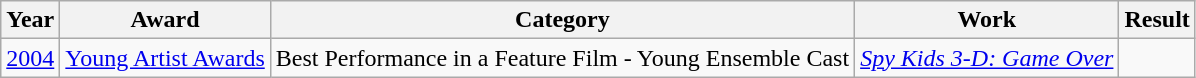<table class="wikitable">
<tr>
<th>Year</th>
<th>Award</th>
<th>Category</th>
<th>Work</th>
<th>Result</th>
</tr>
<tr>
<td><a href='#'>2004</a></td>
<td><a href='#'>Young Artist Awards</a></td>
<td>Best Performance in a Feature Film - Young Ensemble Cast</td>
<td><em><a href='#'>Spy Kids 3-D: Game Over</a></em></td>
<td></td>
</tr>
</table>
